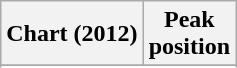<table class="wikitable sortable plainrowheaders">
<tr>
<th>Chart (2012)</th>
<th>Peak<br>position</th>
</tr>
<tr>
</tr>
<tr>
</tr>
<tr>
</tr>
<tr>
</tr>
<tr>
</tr>
</table>
